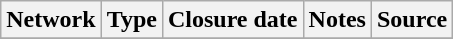<table class="wikitable sortable">
<tr>
<th>Network</th>
<th>Type</th>
<th>Closure date</th>
<th>Notes</th>
<th>Source</th>
</tr>
<tr>
</tr>
</table>
